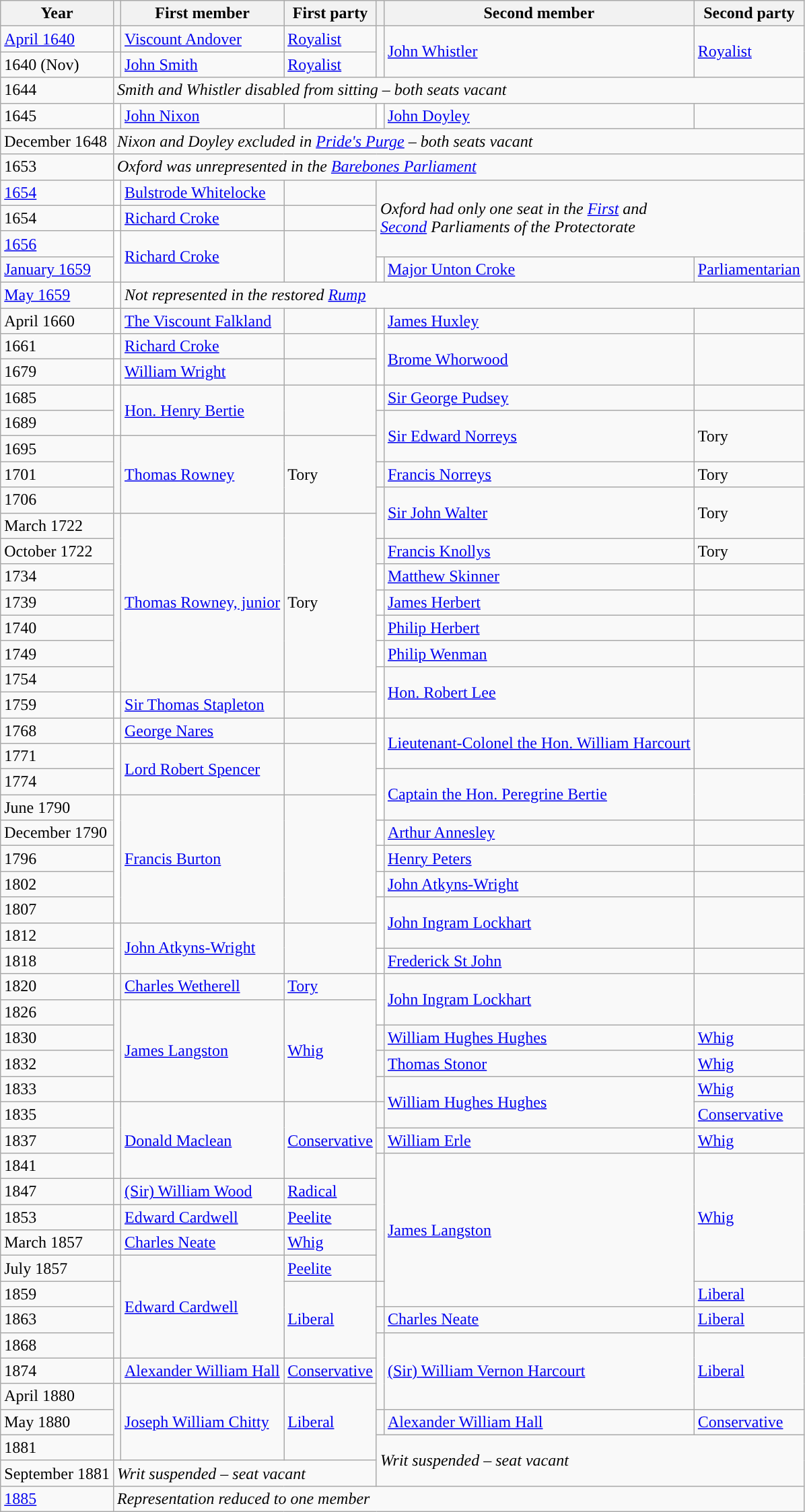<table class="wikitable">
<tr>
<th>Year</th>
<th></th>
<th>First member</th>
<th>First party</th>
<th></th>
<th>Second member</th>
<th>Second party</th>
</tr>
<tr>
<td><a href='#'>April 1640</a></td>
<td style="color:inherit;background-color: "></td>
<td><a href='#'>Viscount Andover</a></td>
<td><a href='#'>Royalist</a></td>
<td rowspan="2" style="color:inherit;background-color: "></td>
<td rowspan="2"><a href='#'>John Whistler</a></td>
<td rowspan="2"><a href='#'>Royalist</a></td>
</tr>
<tr>
<td>1640 (Nov)</td>
<td style="color:inherit;background-color: "></td>
<td><a href='#'>John Smith</a></td>
<td><a href='#'>Royalist</a></td>
</tr>
<tr>
<td>1644</td>
<td colspan="6"><em>Smith and Whistler disabled from sitting – both seats vacant</em></td>
</tr>
<tr>
<td>1645</td>
<td style="color:inherit;background-color: white"></td>
<td><a href='#'>John Nixon</a></td>
<td></td>
<td style="color:inherit;background-color: white"></td>
<td><a href='#'>John Doyley</a></td>
<td></td>
</tr>
<tr>
<td>December 1648</td>
<td colspan="6"><em>Nixon and Doyley excluded in <a href='#'>Pride's Purge</a> – both seats vacant</em></td>
</tr>
<tr>
<td>1653</td>
<td colspan="6"><em>Oxford was unrepresented in the <a href='#'>Barebones Parliament</a></em></td>
</tr>
<tr>
<td><a href='#'>1654</a></td>
<td style="color:inherit;background-color: white"></td>
<td><a href='#'>Bulstrode Whitelocke</a></td>
<td></td>
<td rowspan="3" colspan="3"><em>Oxford had only one seat in the <a href='#'>First</a> and <br><a href='#'>Second</a> Parliaments of the Protectorate</em></td>
</tr>
<tr>
<td>1654</td>
<td style="color:inherit;background-color: white"></td>
<td><a href='#'>Richard Croke</a></td>
<td></td>
</tr>
<tr>
<td><a href='#'>1656</a></td>
<td rowspan="2" style="color:inherit;background-color: white"></td>
<td rowspan="2"><a href='#'>Richard Croke</a></td>
<td rowspan="2"></td>
</tr>
<tr>
<td><a href='#'>January 1659</a></td>
<td style="color:inherit;background-color: white"></td>
<td><a href='#'>Major Unton Croke</a></td>
<td><a href='#'>Parliamentarian</a></td>
</tr>
<tr>
<td><a href='#'>May 1659</a></td>
<td style="color:inherit;background-color: white"></td>
<td colspan="6"><em>Not represented in the restored <a href='#'>Rump</a></em></td>
</tr>
<tr>
<td>April 1660</td>
<td style="color:inherit;background-color: white"></td>
<td><a href='#'>The Viscount Falkland</a></td>
<td></td>
<td style="color:inherit;background-color: white"></td>
<td><a href='#'>James Huxley</a></td>
<td></td>
</tr>
<tr>
<td>1661</td>
<td style="color:inherit;background-color: white"></td>
<td><a href='#'>Richard Croke</a></td>
<td></td>
<td rowspan="2" style="color:inherit;background-color: white"></td>
<td rowspan="2"><a href='#'>Brome Whorwood</a></td>
<td rowspan="2"></td>
</tr>
<tr>
<td>1679</td>
<td style="color:inherit;background-color: white"></td>
<td><a href='#'>William Wright</a></td>
<td></td>
</tr>
<tr>
<td>1685</td>
<td rowspan="2" style="color:inherit;background-color: white"></td>
<td rowspan="2"><a href='#'>Hon. Henry Bertie</a></td>
<td rowspan="2"></td>
<td style="color:inherit;background-color: white"></td>
<td><a href='#'>Sir George Pudsey</a></td>
<td></td>
</tr>
<tr>
<td>1689</td>
<td rowspan="2" style="color:inherit;background-color: "></td>
<td rowspan="2"><a href='#'>Sir Edward Norreys</a></td>
<td rowspan="2">Tory</td>
</tr>
<tr>
<td>1695</td>
<td rowspan="3" style="color:inherit;background-color: "></td>
<td rowspan="3"><a href='#'>Thomas Rowney</a></td>
<td rowspan="3">Tory</td>
</tr>
<tr>
<td>1701</td>
<td style="color:inherit;background-color: "></td>
<td><a href='#'>Francis Norreys</a></td>
<td>Tory</td>
</tr>
<tr>
<td>1706</td>
<td rowspan="2" style="color:inherit;background-color: "></td>
<td rowspan="2"><a href='#'>Sir John Walter</a></td>
<td rowspan="2">Tory</td>
</tr>
<tr>
<td>March 1722</td>
<td rowspan="7" style="color:inherit;background-color: "></td>
<td rowspan="7"><a href='#'>Thomas Rowney, junior</a></td>
<td rowspan="7">Tory</td>
</tr>
<tr>
<td>October 1722</td>
<td style="color:inherit;background-color: "></td>
<td><a href='#'>Francis Knollys</a></td>
<td>Tory</td>
</tr>
<tr>
<td>1734</td>
<td style="color:inherit;background-color: white"></td>
<td><a href='#'>Matthew Skinner</a></td>
<td></td>
</tr>
<tr>
<td>1739</td>
<td style="color:inherit;background-color: white"></td>
<td><a href='#'>James Herbert</a></td>
<td></td>
</tr>
<tr>
<td>1740</td>
<td style="color:inherit;background-color: white"></td>
<td><a href='#'>Philip Herbert</a></td>
<td></td>
</tr>
<tr>
<td>1749</td>
<td style="color:inherit;background-color: white"></td>
<td><a href='#'>Philip Wenman</a></td>
<td></td>
</tr>
<tr>
<td>1754</td>
<td rowspan="2" style="color:inherit;background-color: white"></td>
<td rowspan="2"><a href='#'>Hon. Robert Lee</a></td>
<td rowspan="2"></td>
</tr>
<tr>
<td>1759</td>
<td style="color:inherit;background-color: white"></td>
<td><a href='#'>Sir Thomas Stapleton</a></td>
<td></td>
</tr>
<tr>
<td>1768</td>
<td style="color:inherit;background-color: white"></td>
<td><a href='#'>George Nares</a></td>
<td></td>
<td rowspan="2" style="color:inherit;background-color: white"></td>
<td rowspan="2"><a href='#'>Lieutenant-Colonel the Hon. William Harcourt</a></td>
<td rowspan="2"></td>
</tr>
<tr>
<td>1771</td>
<td rowspan="2" style="color:inherit;background-color: white"></td>
<td rowspan="2"><a href='#'>Lord Robert Spencer</a></td>
<td rowspan="2"></td>
</tr>
<tr>
<td>1774</td>
<td rowspan="2" style="color:inherit;background-color: white"></td>
<td rowspan="2"><a href='#'>Captain the Hon. Peregrine Bertie</a></td>
<td rowspan="2"></td>
</tr>
<tr>
<td>June 1790</td>
<td rowspan="5" style="color:inherit;background-color: white"></td>
<td rowspan="5"><a href='#'>Francis Burton</a></td>
<td rowspan="5"></td>
</tr>
<tr>
<td>December 1790</td>
<td style="color:inherit;background-color: white"></td>
<td><a href='#'>Arthur Annesley</a></td>
<td></td>
</tr>
<tr>
<td>1796</td>
<td style="color:inherit;background-color: white"></td>
<td><a href='#'>Henry Peters</a></td>
<td></td>
</tr>
<tr>
<td>1802</td>
<td style="color:inherit;background-color: white"></td>
<td><a href='#'>John Atkyns-Wright</a></td>
<td></td>
</tr>
<tr>
<td>1807</td>
<td rowspan="2" style="color:inherit;background-color: white"></td>
<td rowspan="2"><a href='#'>John Ingram Lockhart</a></td>
<td rowspan="2"></td>
</tr>
<tr>
<td>1812</td>
<td rowspan="2" style="color:inherit;background-color: white"></td>
<td rowspan="2"><a href='#'>John Atkyns-Wright</a></td>
<td rowspan="2"></td>
</tr>
<tr>
<td>1818</td>
<td style="color:inherit;background-color: white"></td>
<td><a href='#'>Frederick St John</a></td>
<td></td>
</tr>
<tr>
<td>1820</td>
<td style="color:inherit;background-color: "></td>
<td><a href='#'>Charles Wetherell</a></td>
<td><a href='#'>Tory</a></td>
<td rowspan="2" style="color:inherit;background-color: white"></td>
<td rowspan="2"><a href='#'>John Ingram Lockhart</a></td>
<td rowspan="2"></td>
</tr>
<tr>
<td>1826</td>
<td rowspan="4" style="color:inherit;background-color: "></td>
<td rowspan="4"><a href='#'>James Langston</a></td>
<td rowspan="4"><a href='#'>Whig</a></td>
</tr>
<tr>
<td>1830</td>
<td style="color:inherit;background-color: "></td>
<td><a href='#'>William Hughes Hughes</a></td>
<td><a href='#'>Whig</a></td>
</tr>
<tr>
<td>1832</td>
<td style="color:inherit;background-color: "></td>
<td><a href='#'>Thomas Stonor</a></td>
<td><a href='#'>Whig</a></td>
</tr>
<tr>
<td>1833</td>
<td style="color:inherit;background-color: "></td>
<td rowspan="2"><a href='#'>William Hughes Hughes</a></td>
<td><a href='#'>Whig</a></td>
</tr>
<tr>
<td>1835</td>
<td rowspan="3" style="color:inherit;background-color: "></td>
<td rowspan="3"><a href='#'>Donald Maclean</a></td>
<td rowspan="3"><a href='#'>Conservative</a></td>
<td style="color:inherit;background-color: "></td>
<td><a href='#'>Conservative</a></td>
</tr>
<tr>
<td>1837</td>
<td style="color:inherit;background-color: "></td>
<td><a href='#'>William Erle</a></td>
<td><a href='#'>Whig</a></td>
</tr>
<tr>
<td>1841</td>
<td rowspan="5" style="color:inherit;background-color: "></td>
<td rowspan="6"><a href='#'>James Langston</a></td>
<td rowspan="5"><a href='#'>Whig</a></td>
</tr>
<tr>
<td>1847</td>
<td style="color:inherit;background-color: "></td>
<td><a href='#'>(Sir) William Wood</a></td>
<td><a href='#'>Radical</a></td>
</tr>
<tr>
<td>1853</td>
<td style="color:inherit;background-color: "></td>
<td><a href='#'>Edward Cardwell</a></td>
<td><a href='#'>Peelite</a></td>
</tr>
<tr>
<td>March 1857</td>
<td style="color:inherit;background-color: "></td>
<td><a href='#'>Charles Neate</a></td>
<td><a href='#'>Whig</a></td>
</tr>
<tr>
<td>July 1857</td>
<td style="color:inherit;background-color: "></td>
<td rowspan="4"><a href='#'>Edward Cardwell</a></td>
<td><a href='#'>Peelite</a></td>
</tr>
<tr>
<td>1859</td>
<td rowspan="3" style="color:inherit;background-color: "></td>
<td rowspan="3"><a href='#'>Liberal</a></td>
<td style="color:inherit;background-color: "></td>
<td><a href='#'>Liberal</a></td>
</tr>
<tr>
<td>1863</td>
<td style="color:inherit;background-color: "></td>
<td><a href='#'>Charles Neate</a></td>
<td><a href='#'>Liberal</a></td>
</tr>
<tr>
<td>1868</td>
<td rowspan="3" style="color:inherit;background-color: "></td>
<td rowspan="3"><a href='#'>(Sir) William Vernon Harcourt</a></td>
<td rowspan="3"><a href='#'>Liberal</a></td>
</tr>
<tr>
<td>1874</td>
<td style="color:inherit;background-color: "></td>
<td><a href='#'>Alexander William Hall</a></td>
<td><a href='#'>Conservative</a></td>
</tr>
<tr>
<td>April 1880</td>
<td rowspan="3" style="color:inherit;background-color: "></td>
<td rowspan="3"><a href='#'>Joseph William Chitty</a></td>
<td rowspan="3"><a href='#'>Liberal</a></td>
</tr>
<tr>
<td>May 1880</td>
<td style="color:inherit;background-color: "></td>
<td><a href='#'>Alexander William Hall</a></td>
<td><a href='#'>Conservative</a></td>
</tr>
<tr>
<td>1881</td>
<td colspan="3" rowspan="2"><em>Writ suspended – seat vacant</em></td>
</tr>
<tr>
<td>September 1881</td>
<td colspan="3"><em>Writ suspended – seat vacant</em></td>
</tr>
<tr>
<td><a href='#'>1885</a></td>
<td colspan="6"><em>Representation reduced to one member</em></td>
</tr>
</table>
